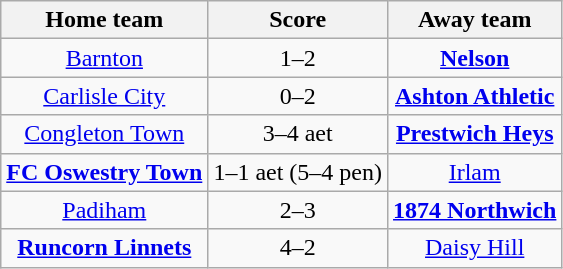<table class="wikitable" style="text-align: center">
<tr>
<th>Home team</th>
<th>Score</th>
<th>Away team</th>
</tr>
<tr>
<td><a href='#'>Barnton</a></td>
<td>1–2</td>
<td><strong><a href='#'>Nelson</a></strong></td>
</tr>
<tr>
<td><a href='#'>Carlisle City</a></td>
<td>0–2</td>
<td><strong><a href='#'>Ashton Athletic</a></strong></td>
</tr>
<tr>
<td><a href='#'>Congleton Town</a></td>
<td>3–4 aet</td>
<td><strong><a href='#'>Prestwich Heys</a></strong></td>
</tr>
<tr>
<td><strong><a href='#'>FC Oswestry Town</a></strong></td>
<td>1–1 aet (5–4 pen)</td>
<td><a href='#'>Irlam</a></td>
</tr>
<tr>
<td><a href='#'>Padiham</a></td>
<td>2–3</td>
<td><strong><a href='#'>1874 Northwich</a></strong></td>
</tr>
<tr>
<td><strong><a href='#'>Runcorn Linnets</a></strong></td>
<td>4–2</td>
<td><a href='#'>Daisy Hill</a></td>
</tr>
</table>
